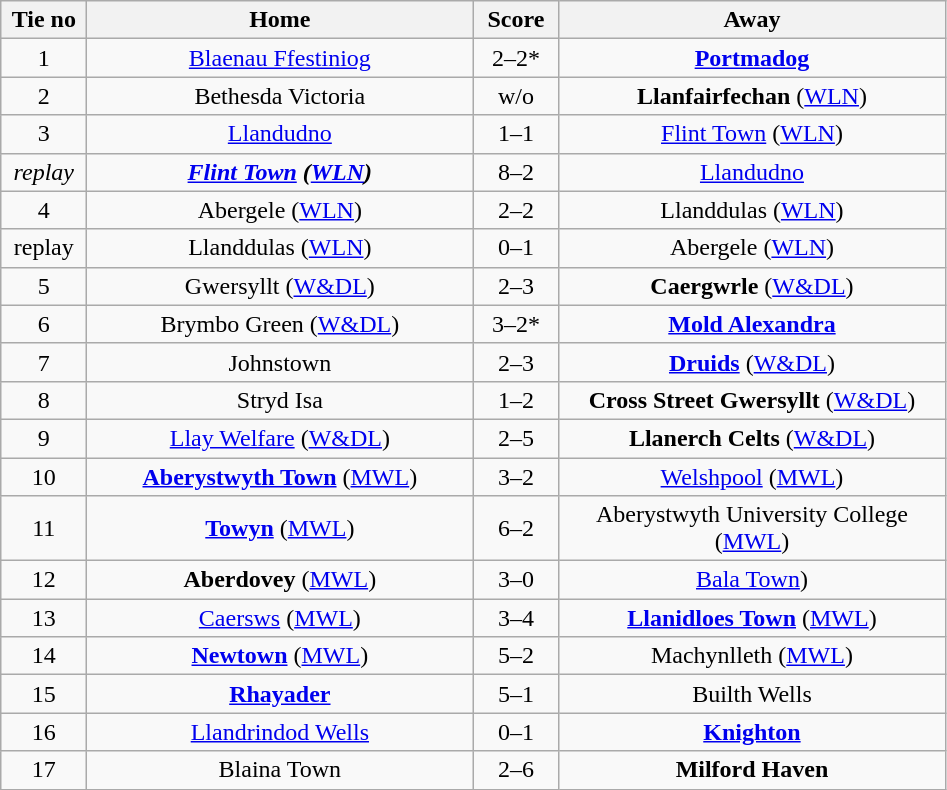<table class="wikitable" style="text-align:center">
<tr>
<th width=50>Tie no</th>
<th width=250>Home</th>
<th width=50>Score</th>
<th width=250>Away</th>
</tr>
<tr>
<td>1</td>
<td><a href='#'>Blaenau Ffestiniog</a></td>
<td>2–2*</td>
<td><strong><a href='#'>Portmadog</a></strong></td>
</tr>
<tr>
<td>2</td>
<td>Bethesda Victoria</td>
<td>w/o</td>
<td><strong>Llanfairfechan</strong> (<a href='#'>WLN</a>)</td>
</tr>
<tr>
<td>3</td>
<td><a href='#'>Llandudno</a></td>
<td>1–1</td>
<td><a href='#'>Flint Town</a> (<a href='#'>WLN</a>)</td>
</tr>
<tr>
<td><em>replay</em></td>
<td><strong><em><a href='#'>Flint Town</a><strong> (<a href='#'>WLN</a>)<em></td>
<td></em>8–2<em></td>
<td></em><a href='#'>Llandudno</a><em></td>
</tr>
<tr>
<td>4</td>
<td>Abergele (<a href='#'>WLN</a>)</td>
<td>2–2</td>
<td>Llanddulas (<a href='#'>WLN</a>)</td>
</tr>
<tr>
<td></em>replay<em></td>
<td></em>Llanddulas (<a href='#'>WLN</a>)<em></td>
<td></em>0–1<em></td>
<td></em></strong>Abergele</strong> (<a href='#'>WLN</a>)</em></td>
</tr>
<tr>
<td>5</td>
<td>Gwersyllt (<a href='#'>W&DL</a>)</td>
<td>2–3</td>
<td><strong>Caergwrle</strong> (<a href='#'>W&DL</a>)</td>
</tr>
<tr>
<td>6</td>
<td>Brymbo Green (<a href='#'>W&DL</a>)</td>
<td>3–2*</td>
<td><strong><a href='#'>Mold Alexandra</a></strong></td>
</tr>
<tr>
<td>7</td>
<td>Johnstown</td>
<td>2–3</td>
<td><strong><a href='#'>Druids</a></strong> (<a href='#'>W&DL</a>)</td>
</tr>
<tr>
<td>8</td>
<td>Stryd Isa</td>
<td>1–2</td>
<td><strong>Cross Street Gwersyllt</strong> (<a href='#'>W&DL</a>)</td>
</tr>
<tr>
<td>9</td>
<td><a href='#'>Llay Welfare</a> (<a href='#'>W&DL</a>)</td>
<td>2–5</td>
<td><strong>Llanerch Celts</strong> (<a href='#'>W&DL</a>)</td>
</tr>
<tr>
<td>10</td>
<td><strong><a href='#'>Aberystwyth Town</a></strong> (<a href='#'>MWL</a>)</td>
<td>3–2</td>
<td><a href='#'>Welshpool</a> (<a href='#'>MWL</a>)</td>
</tr>
<tr>
<td>11</td>
<td><strong><a href='#'>Towyn</a></strong> (<a href='#'>MWL</a>)</td>
<td>6–2</td>
<td>Aberystwyth University College (<a href='#'>MWL</a>)</td>
</tr>
<tr>
<td>12</td>
<td><strong>Aberdovey</strong> (<a href='#'>MWL</a>)</td>
<td>3–0</td>
<td><a href='#'>Bala Town</a>)</td>
</tr>
<tr>
<td>13</td>
<td><a href='#'>Caersws</a> (<a href='#'>MWL</a>)</td>
<td>3–4</td>
<td><strong><a href='#'>Llanidloes Town</a></strong> (<a href='#'>MWL</a>)</td>
</tr>
<tr>
<td>14</td>
<td><strong><a href='#'>Newtown</a></strong> (<a href='#'>MWL</a>)</td>
<td>5–2</td>
<td>Machynlleth (<a href='#'>MWL</a>)</td>
</tr>
<tr>
<td>15</td>
<td><strong><a href='#'>Rhayader</a></strong></td>
<td>5–1</td>
<td>Builth Wells</td>
</tr>
<tr>
<td>16</td>
<td><a href='#'>Llandrindod Wells</a></td>
<td>0–1</td>
<td><strong><a href='#'>Knighton</a></strong></td>
</tr>
<tr>
<td>17</td>
<td>Blaina Town</td>
<td>2–6</td>
<td><strong>Milford Haven</strong></td>
</tr>
</table>
